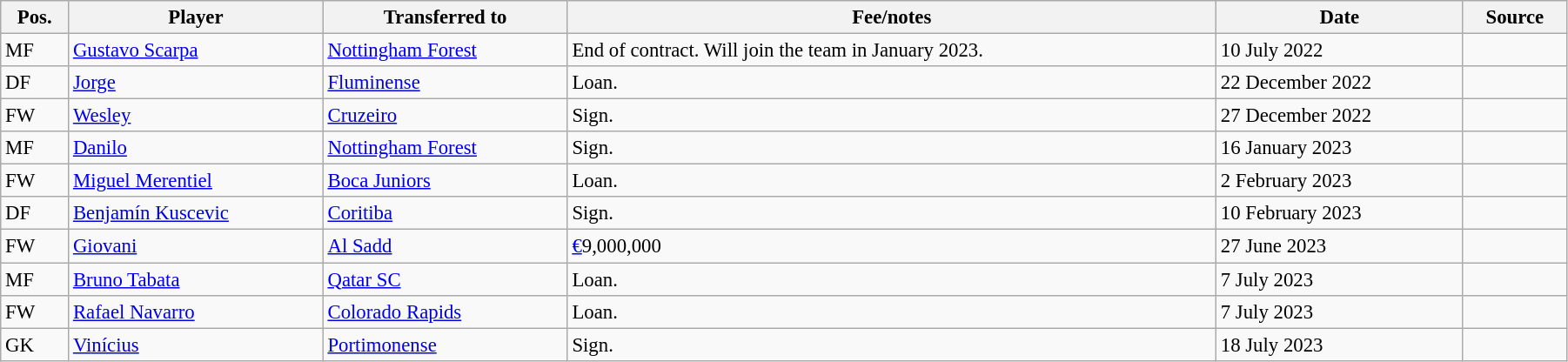<table class="wikitable sortable" style="width:95%; text-align:center; font-size:95%; text-align:left;">
<tr>
<th><strong>Pos.</strong></th>
<th><strong>Player</strong></th>
<th><strong>Transferred to</strong></th>
<th><strong>Fee/notes</strong></th>
<th><strong>Date</strong></th>
<th><strong>Source</strong></th>
</tr>
<tr>
<td>MF</td>
<td> <a href='#'>Gustavo Scarpa</a></td>
<td> <a href='#'>Nottingham Forest</a></td>
<td>End of contract. Will join the team in January 2023.</td>
<td>10 July 2022</td>
<td align=center></td>
</tr>
<tr>
<td>DF</td>
<td> <a href='#'>Jorge</a></td>
<td> <a href='#'>Fluminense</a></td>
<td>Loan.</td>
<td>22 December 2022</td>
<td align=center></td>
</tr>
<tr>
<td>FW</td>
<td> <a href='#'>Wesley</a></td>
<td> <a href='#'>Cruzeiro</a></td>
<td>Sign.</td>
<td>27 December 2022</td>
<td align=center></td>
</tr>
<tr>
<td>MF</td>
<td> <a href='#'>Danilo</a></td>
<td> <a href='#'>Nottingham Forest</a></td>
<td>Sign.</td>
<td>16 January 2023</td>
<td align=center></td>
</tr>
<tr>
<td>FW</td>
<td> <a href='#'>Miguel Merentiel</a></td>
<td> <a href='#'>Boca Juniors</a></td>
<td>Loan.</td>
<td>2 February 2023</td>
<td align=center></td>
</tr>
<tr>
<td>DF</td>
<td> <a href='#'>Benjamín Kuscevic</a></td>
<td> <a href='#'>Coritiba</a></td>
<td>Sign.</td>
<td>10 February 2023</td>
<td align=center></td>
</tr>
<tr>
<td>FW</td>
<td> <a href='#'>Giovani</a></td>
<td> <a href='#'>Al Sadd</a></td>
<td><a href='#'>€</a>9,000,000</td>
<td>27 June 2023</td>
<td align=center></td>
</tr>
<tr>
<td>MF</td>
<td> <a href='#'>Bruno Tabata</a></td>
<td> <a href='#'>Qatar SC</a></td>
<td>Loan.</td>
<td>7 July 2023</td>
<td align=center></td>
</tr>
<tr>
<td>FW</td>
<td> <a href='#'>Rafael Navarro</a></td>
<td> <a href='#'>Colorado Rapids</a></td>
<td>Loan.</td>
<td>7 July 2023</td>
<td align=center></td>
</tr>
<tr>
<td>GK</td>
<td> <a href='#'>Vinícius</a></td>
<td> <a href='#'>Portimonense</a></td>
<td>Sign.</td>
<td>18 July 2023</td>
<td align=center></td>
</tr>
</table>
